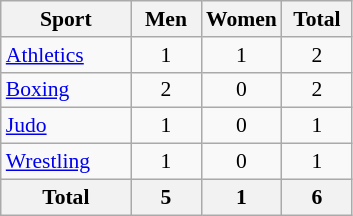<table class="wikitable sortable" style="text-align:center; font-size:90%;">
<tr>
<th width=80>Sport</th>
<th width=40>Men</th>
<th width=40>Women</th>
<th width=40>Total</th>
</tr>
<tr>
<td align=left><a href='#'>Athletics</a></td>
<td>1</td>
<td>1</td>
<td>2</td>
</tr>
<tr>
<td align=left><a href='#'>Boxing</a></td>
<td>2</td>
<td>0</td>
<td>2</td>
</tr>
<tr>
<td align=left><a href='#'>Judo</a></td>
<td>1</td>
<td>0</td>
<td>1</td>
</tr>
<tr>
<td align=left><a href='#'>Wrestling</a></td>
<td>1</td>
<td>0</td>
<td>1</td>
</tr>
<tr class="sortbottom">
<th>Total</th>
<th>5</th>
<th>1</th>
<th>6</th>
</tr>
</table>
